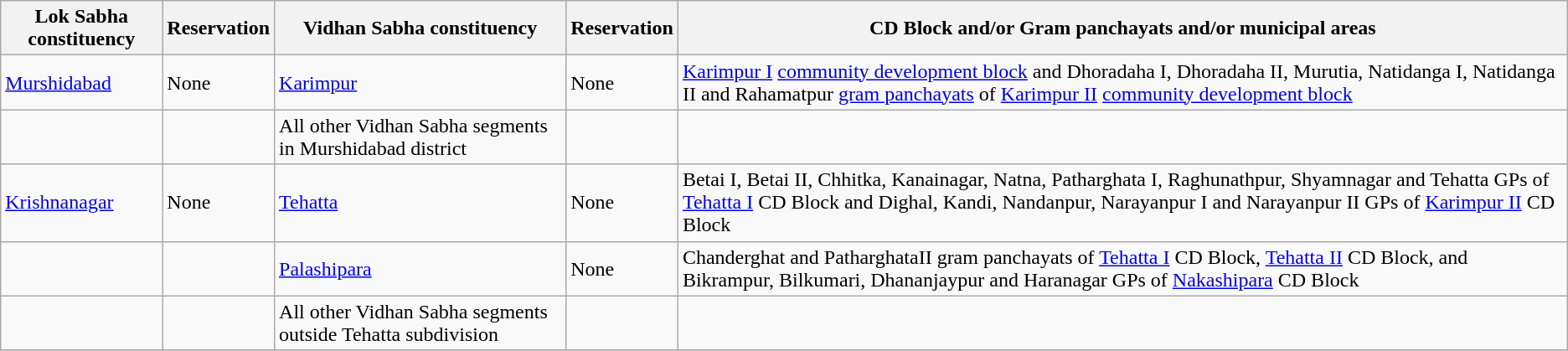<table class="wikitable sortable">
<tr>
<th>Lok Sabha constituency</th>
<th>Reservation</th>
<th>Vidhan Sabha constituency</th>
<th>Reservation</th>
<th>CD Block and/or Gram panchayats and/or municipal areas</th>
</tr>
<tr>
<td><a href='#'>Murshidabad</a></td>
<td>None</td>
<td><a href='#'>Karimpur</a></td>
<td>None</td>
<td><a href='#'>Karimpur I</a> <a href='#'>community development block</a> and Dhoradaha I, Dhoradaha II, Murutia, Natidanga I, Natidanga II and Rahamatpur <a href='#'>gram panchayats</a> of  <a href='#'>Karimpur II</a> <a href='#'>community development block</a></td>
</tr>
<tr>
<td></td>
<td></td>
<td>All other Vidhan Sabha segments in Murshidabad district</td>
<td></td>
<td></td>
</tr>
<tr>
<td><a href='#'>Krishnanagar</a></td>
<td>None</td>
<td><a href='#'>Tehatta</a></td>
<td>None</td>
<td>Betai I, Betai II, Chhitka, Kanainagar, Natna, Patharghata I, Raghunathpur, Shyamnagar and Tehatta GPs of <a href='#'>Tehatta I</a> CD Block and  Dighal, Kandi, Nandanpur, Narayanpur I and Narayanpur II GPs of <a href='#'>Karimpur II</a> CD Block</td>
</tr>
<tr>
<td></td>
<td></td>
<td><a href='#'>Palashipara</a></td>
<td>None</td>
<td>Chanderghat and PatharghataII gram panchayats of <a href='#'>Tehatta I</a> CD Block, <a href='#'>Tehatta II</a> CD Block, and Bikrampur, Bilkumari, Dhananjaypur and Haranagar GPs of <a href='#'>Nakashipara</a> CD Block</td>
</tr>
<tr>
<td></td>
<td></td>
<td>All other Vidhan Sabha segments outside Tehatta subdivision</td>
<td></td>
<td></td>
</tr>
<tr>
</tr>
</table>
